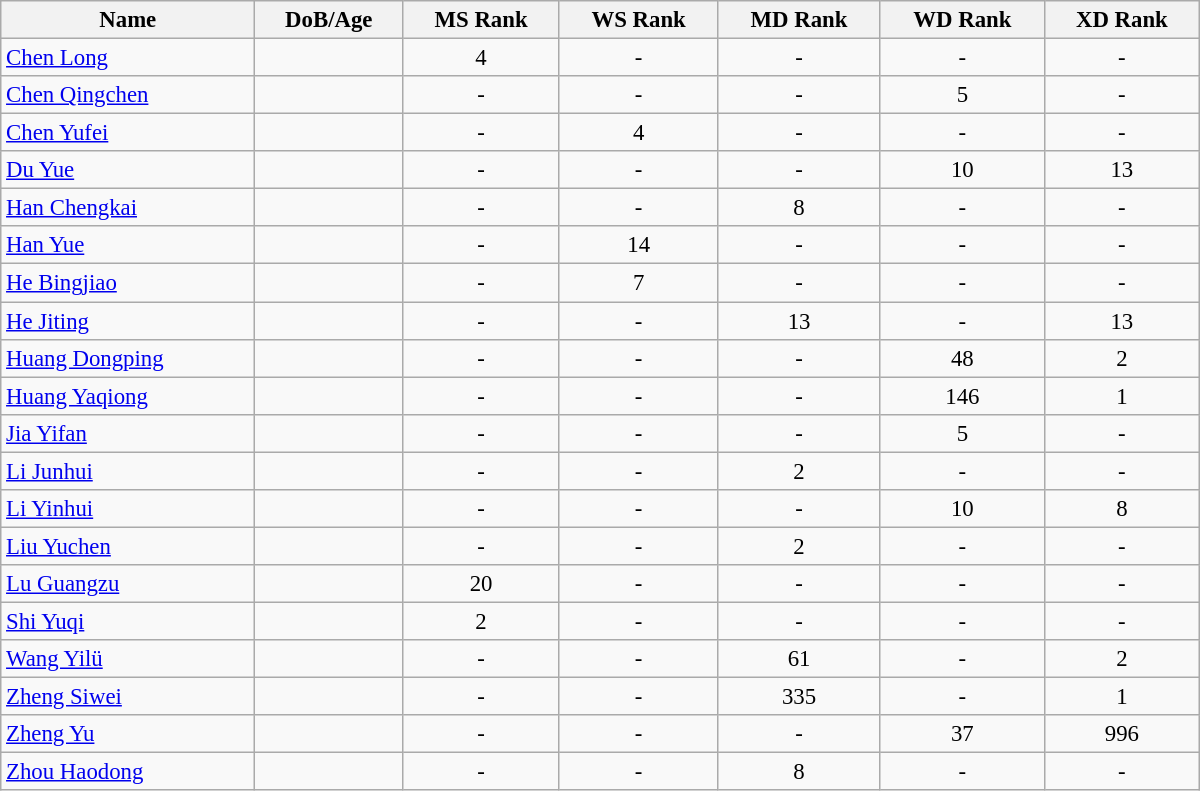<table class="wikitable"  style="width:800px; font-size:95%; text-align:center">
<tr>
<th align="left">Name</th>
<th align="left">DoB/Age</th>
<th align="left">MS Rank</th>
<th align="left">WS Rank</th>
<th align="left">MD Rank</th>
<th align="left">WD Rank</th>
<th align="left">XD Rank</th>
</tr>
<tr>
<td align="left"><a href='#'>Chen Long</a></td>
<td align="left"></td>
<td>4</td>
<td>-</td>
<td>-</td>
<td>-</td>
<td>-</td>
</tr>
<tr>
<td align="left"><a href='#'>Chen Qingchen</a></td>
<td align="left"></td>
<td>-</td>
<td>-</td>
<td>-</td>
<td>5</td>
<td>-</td>
</tr>
<tr>
<td align="left"><a href='#'>Chen Yufei</a></td>
<td align="left"></td>
<td>-</td>
<td>4</td>
<td>-</td>
<td>-</td>
<td>-</td>
</tr>
<tr>
<td align="left"><a href='#'>Du Yue</a></td>
<td align="left"></td>
<td>-</td>
<td>-</td>
<td>-</td>
<td>10</td>
<td>13</td>
</tr>
<tr>
<td align="left"><a href='#'>Han Chengkai</a></td>
<td align="left"></td>
<td>-</td>
<td>-</td>
<td>8</td>
<td>-</td>
<td>-</td>
</tr>
<tr>
<td align="left"><a href='#'>Han Yue</a></td>
<td align="left"></td>
<td>-</td>
<td>14</td>
<td>-</td>
<td>-</td>
<td>-</td>
</tr>
<tr>
<td align="left"><a href='#'>He Bingjiao</a></td>
<td align="left"></td>
<td>-</td>
<td>7</td>
<td>-</td>
<td>-</td>
<td>-</td>
</tr>
<tr>
<td align="left"><a href='#'>He Jiting</a></td>
<td align="left"></td>
<td>-</td>
<td>-</td>
<td>13</td>
<td>-</td>
<td>13</td>
</tr>
<tr>
<td align="left"><a href='#'>Huang Dongping</a></td>
<td align="left"></td>
<td>-</td>
<td>-</td>
<td>-</td>
<td>48</td>
<td>2</td>
</tr>
<tr>
<td align="left"><a href='#'>Huang Yaqiong</a></td>
<td align="left"></td>
<td>-</td>
<td>-</td>
<td>-</td>
<td>146</td>
<td>1</td>
</tr>
<tr>
<td align="left"><a href='#'>Jia Yifan</a></td>
<td align="left"></td>
<td>-</td>
<td>-</td>
<td>-</td>
<td>5</td>
<td>-</td>
</tr>
<tr>
<td align="left"><a href='#'>Li Junhui</a></td>
<td align="left"></td>
<td>-</td>
<td>-</td>
<td>2</td>
<td>-</td>
<td>-</td>
</tr>
<tr>
<td align="left"><a href='#'>Li Yinhui</a></td>
<td align="left"></td>
<td>-</td>
<td>-</td>
<td>-</td>
<td>10</td>
<td>8</td>
</tr>
<tr>
<td align="left"><a href='#'>Liu Yuchen</a></td>
<td align="left"></td>
<td>-</td>
<td>-</td>
<td>2</td>
<td>-</td>
<td>-</td>
</tr>
<tr>
<td align="left"><a href='#'>Lu Guangzu</a></td>
<td align="left"></td>
<td>20</td>
<td>-</td>
<td>-</td>
<td>-</td>
<td>-</td>
</tr>
<tr>
<td align="left"><a href='#'>Shi Yuqi</a></td>
<td align="left"></td>
<td>2</td>
<td>-</td>
<td>-</td>
<td>-</td>
<td>-</td>
</tr>
<tr>
<td align="left"><a href='#'>Wang Yilü</a></td>
<td align="left"></td>
<td>-</td>
<td>-</td>
<td>61</td>
<td>-</td>
<td>2</td>
</tr>
<tr>
<td align="left"><a href='#'>Zheng Siwei</a></td>
<td align="left"></td>
<td>-</td>
<td>-</td>
<td>335</td>
<td>-</td>
<td>1</td>
</tr>
<tr>
<td align="left"><a href='#'>Zheng Yu</a></td>
<td align="left"></td>
<td>-</td>
<td>-</td>
<td>-</td>
<td>37</td>
<td>996</td>
</tr>
<tr>
<td align="left"><a href='#'>Zhou Haodong</a></td>
<td align="left"></td>
<td>-</td>
<td>-</td>
<td>8</td>
<td>-</td>
<td>-</td>
</tr>
</table>
